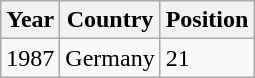<table class="wikitable">
<tr>
<th>Year</th>
<th>Country</th>
<th>Position</th>
</tr>
<tr>
<td>1987</td>
<td>Germany</td>
<td>21</td>
</tr>
</table>
